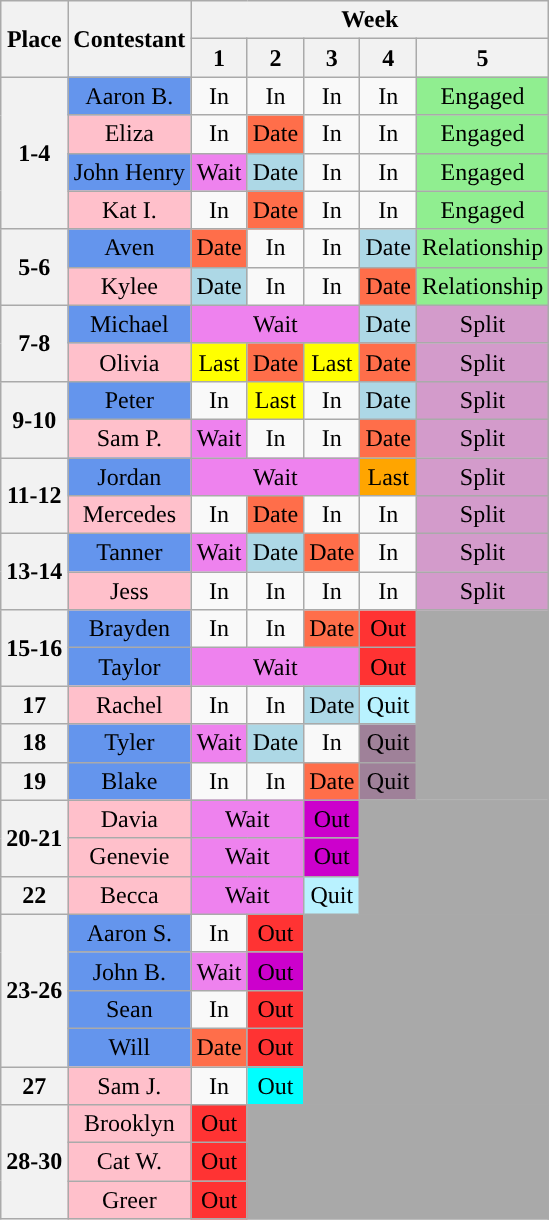<table class="wikitable" style="text-align:center">
<tr>
<th rowspan="2">Place</th>
<th rowspan="2">Contestant</th>
<th colspan="5">Week</th>
</tr>
<tr>
<th>1</th>
<th>2</th>
<th>3</th>
<th>4</th>
<th>5</th>
</tr>
<tr>
<th rowspan="4">1-4</th>
<td bgcolor="#6495ED">Aaron B.</td>
<td>In</td>
<td>In</td>
<td>In</td>
<td>In</td>
<td bgcolor="90EE90">Engaged</td>
</tr>
<tr>
<td bgcolor="#FFC0CB">Eliza</td>
<td>In</td>
<td bgcolor="#FF6E4A">Date</td>
<td>In</td>
<td>In</td>
<td bgcolor="90EE90">Engaged</td>
</tr>
<tr>
<td bgcolor="#6495ED">John Henry</td>
<td bgcolor="violet">Wait</td>
<td bgcolor="#ADD8E6">Date</td>
<td>In</td>
<td>In</td>
<td bgcolor="90EE90">Engaged</td>
</tr>
<tr>
<td bgcolor="#FFC0CB">Kat I.</td>
<td>In</td>
<td bgcolor="#FF6E4A">Date</td>
<td>In</td>
<td>In</td>
<td bgcolor="90EE90">Engaged</td>
</tr>
<tr>
<th rowspan="2">5-6</th>
<td bgcolor="#6495ED">Aven</td>
<td bgcolor="#FF6E4A">Date</td>
<td>In</td>
<td>In</td>
<td bgcolor="#ADD8E6">Date</td>
<td bgcolor="90EE90">Relationship</td>
</tr>
<tr>
<td bgcolor="#FFC0CB">Kylee</td>
<td bgcolor="#ADD8E6">Date</td>
<td>In</td>
<td>In</td>
<td bgcolor="#FF6E4A">Date</td>
<td bgcolor="90EE90">Relationship</td>
</tr>
<tr>
<th rowspan="2">7-8</th>
<td bgcolor="#6495ED">Michael</td>
<td colspan="3" bgcolor="violet">Wait</td>
<td bgcolor="#ADD8E6">Date</td>
<td bgcolor="#d39bcb">Split</td>
</tr>
<tr>
<td bgcolor="#FFC0CB">Olivia</td>
<td bgcolor="#FFFF00">Last</td>
<td bgcolor="#FF6E4A">Date</td>
<td bgcolor="#FFFF00">Last</td>
<td bgcolor="#FF6E4A">Date</td>
<td bgcolor="#d39bcb">Split</td>
</tr>
<tr>
<th rowspan="2">9-10</th>
<td bgcolor="#6495ED">Peter</td>
<td>In</td>
<td bgcolor="#FFFF00">Last</td>
<td>In</td>
<td bgcolor="#ADD8E6">Date</td>
<td bgcolor="#d39bcb">Split</td>
</tr>
<tr>
<td bgcolor="#FFC0CB">Sam P.</td>
<td bgcolor="violet">Wait</td>
<td>In</td>
<td>In</td>
<td bgcolor="#FF6E4A">Date</td>
<td bgcolor="#d39bcb">Split</td>
</tr>
<tr>
<th rowspan="2">11-12</th>
<td bgcolor="#6495ED">Jordan</td>
<td colspan="3" bgcolor="violet">Wait</td>
<td bgcolor="#FFA500">Last</td>
<td bgcolor="#d39bcb">Split</td>
</tr>
<tr>
<td bgcolor="#FFC0CB">Mercedes</td>
<td>In</td>
<td bgcolor="#FF6E4A">Date</td>
<td>In</td>
<td>In</td>
<td bgcolor="#d39bcb">Split</td>
</tr>
<tr>
<th rowspan="2">13-14</th>
<td bgcolor="#6495ED">Tanner</td>
<td bgcolor="violet">Wait</td>
<td bgcolor="#ADD8E6">Date</td>
<td bgcolor="#FF6E4A">Date</td>
<td>In</td>
<td bgcolor="#d39bcb">Split</td>
</tr>
<tr>
<td bgcolor="#FFC0CB">Jess</td>
<td>In</td>
<td>In</td>
<td>In</td>
<td>In</td>
<td bgcolor="#d39bcb">Split</td>
</tr>
<tr>
<th rowspan="2">15-16</th>
<td bgcolor="#6495ED">Brayden</td>
<td>In</td>
<td>In</td>
<td bgcolor="#FF6E4A">Date</td>
<td bgcolor="#FF3333">Out</td>
<td rowspan="5" bgcolor="#A9A9A9"></td>
</tr>
<tr>
<td bgcolor="#6495ED">Taylor</td>
<td colspan="3" bgcolor="violet">Wait</td>
<td bgcolor="#FF3333">Out</td>
</tr>
<tr>
<th>17</th>
<td bgcolor="#FFC0CB">Rachel</td>
<td>In</td>
<td>In</td>
<td bgcolor="#ADD8E6">Date</td>
<td bgcolor="#B9F2FF">Quit</td>
</tr>
<tr>
<th>18</th>
<td bgcolor="#6495ED">Tyler</td>
<td bgcolor="violet">Wait</td>
<td bgcolor="#ADD8E6">Date</td>
<td>In</td>
<td bgcolor="#9F8199">Quit</td>
</tr>
<tr>
<th>19</th>
<td bgcolor="#6495ED">Blake</td>
<td>In</td>
<td>In</td>
<td bgcolor="#FF6E4A">Date</td>
<td bgcolor="#9F8199">Quit</td>
</tr>
<tr>
<th rowspan="2">20-21</th>
<td bgcolor="#FFC0CB">Davia</td>
<td colspan="2" bgcolor="violet">Wait</td>
<td bgcolor="#CC00CC">Out</td>
<td colspan="2" rowspan="3" bgcolor="#A9A9A9"></td>
</tr>
<tr>
<td bgcolor="#FFC0CB">Genevie</td>
<td colspan="2" bgcolor="violet">Wait</td>
<td bgcolor="#CC00CC">Out</td>
</tr>
<tr>
<th>22</th>
<td bgcolor="#FFC0CB">Becca</td>
<td colspan="2" bgcolor="violet">Wait</td>
<td bgcolor="#B9F2FF">Quit</td>
</tr>
<tr>
<th rowspan="4">23-26</th>
<td bgcolor="#6495ED">Aaron S.</td>
<td>In</td>
<td bgcolor="#FF3333">Out</td>
<td colspan="3" rowspan="5" bgcolor="#A9A9A9"></td>
</tr>
<tr>
<td bgcolor="#6495ED">John B.</td>
<td bgcolor="violet">Wait</td>
<td bgcolor="#CC00CC">Out</td>
</tr>
<tr>
<td bgcolor="#6495ED">Sean</td>
<td>In</td>
<td bgcolor="#FF3333">Out</td>
</tr>
<tr>
<td bgcolor="#6495ED">Will</td>
<td bgcolor="#FF6E4A">Date</td>
<td bgcolor="#FF3333">Out</td>
</tr>
<tr>
<th>27</th>
<td bgcolor="#FFC0CB">Sam J.</td>
<td>In</td>
<td bgcolor="#00ffff">Out</td>
</tr>
<tr>
<th rowspan="3">28-30</th>
<td bgcolor="#FFC0CB">Brooklyn</td>
<td bgcolor="#FF3333">Out</td>
<td colspan="4" rowspan="3" bgcolor="#A9A9A9"></td>
</tr>
<tr>
<td bgcolor="#FFC0CB">Cat W.</td>
<td bgcolor="#FF3333">Out</td>
</tr>
<tr>
<td bgcolor="#FFC0CB">Greer</td>
<td bgcolor="#FF3333">Out</td>
</tr>
</table>
